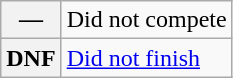<table class="wikitable">
<tr>
<th scope="row">—</th>
<td>Did not compete</td>
</tr>
<tr>
<th scope="row">DNF</th>
<td><a href='#'>Did not finish</a></td>
</tr>
</table>
